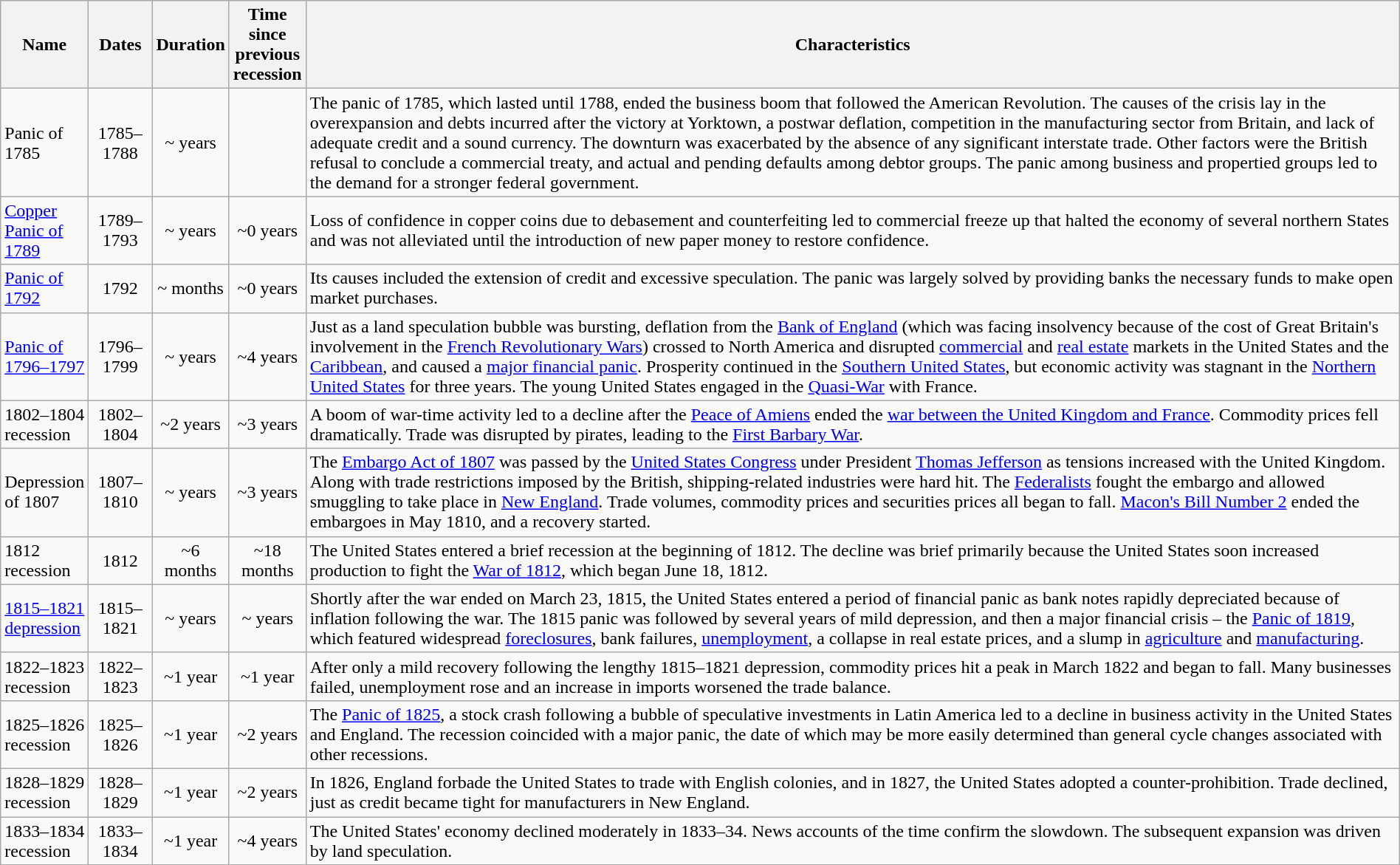<table class="wikitable sortable sticky-header" style="width: 100%">
<tr>
<th width="50" class="unsortable">Name</th>
<th width="50">Dates</th>
<th width="50">Duration</th>
<th width="50">Time since previous recession</th>
<th class="unsortable">Characteristics</th>
</tr>
<tr>
<td>Panic of 1785</td>
<td style="text-align:center" data-sort-value=1785>1785–1788</td>
<td style="text-align:center" data-sort-value=36>~ years</td>
<td style="text-align:center" data-sort-value=72></td>
<td>The panic of 1785, which lasted until 1788, ended the business boom that followed the American Revolution. The causes of the crisis lay in the overexpansion and debts incurred after the victory at Yorktown, a postwar deflation, competition in the manufacturing sector from Britain, and lack of adequate credit and a sound currency. The downturn was exacerbated by the absence of any significant interstate trade. Other factors were the British refusal to conclude a commercial treaty, and actual and pending defaults among debtor groups. The panic among business and propertied groups led to the demand for a stronger federal government.</td>
</tr>
<tr>
<td><a href='#'>Copper Panic of 1789</a></td>
<td style="text-align:center" data-sort-value=1796>1789–1793</td>
<td style="text-align:center" data-sort-value=36>~ years</td>
<td style="text-align:center" data-sort-value=72>~0 years</td>
<td>Loss of confidence in copper coins due to debasement and counterfeiting led to commercial freeze up that halted the economy of several northern States and was not alleviated until the introduction of new paper money to restore confidence.</td>
</tr>
<tr>
<td><a href='#'>Panic of 1792</a></td>
<td style="text-align:center" data-sort-value=1796>1792</td>
<td style="text-align:center" data-sort-value=36>~ months</td>
<td style="text-align:center" data-sort-value=72>~0 years</td>
<td>Its causes included the extension of credit and excessive speculation. The panic was largely solved by providing banks the necessary funds to make open market purchases.</td>
</tr>
<tr>
<td><a href='#'>Panic of 1796–1797</a></td>
<td style="text-align:center" data-sort-value=1796>1796–1799</td>
<td style="text-align:center" data-sort-value=36>~ years</td>
<td style="text-align:center" data-sort-value=72>~4 years</td>
<td>Just as a land speculation bubble was bursting, deflation from the <a href='#'>Bank of England</a> (which was facing insolvency because of the cost of Great Britain's involvement in the <a href='#'>French Revolutionary Wars</a>) crossed to North America and disrupted <a href='#'>commercial</a> and <a href='#'>real estate</a> markets in the United States and the <a href='#'>Caribbean</a>, and caused a <a href='#'>major financial panic</a>. Prosperity continued in the <a href='#'>Southern United States</a>, but economic activity was stagnant in the <a href='#'>Northern United States</a> for three years. The young United States engaged in the <a href='#'>Quasi-War</a> with France.</td>
</tr>
<tr>
<td>1802–1804 recession</td>
<td style="text-align:center" data-sort-value=1802>1802–1804</td>
<td style="text-align:center" data-sort-value=24>~2 years</td>
<td style="text-align:center" data-sort-value=36>~3 years</td>
<td>A boom of war-time activity led to a decline after the <a href='#'>Peace of Amiens</a> ended the <a href='#'>war between the United Kingdom and France</a>. Commodity prices fell dramatically. Trade was disrupted by pirates, leading to the <a href='#'>First Barbary War</a>.</td>
</tr>
<tr>
<td>Depression of 1807</td>
<td style="text-align:center" data-sort-value=1807>1807–1810</td>
<td style="text-align:center" data-sort-value=36>~ years</td>
<td style="text-align:center" data-sort-value=36>~3 years</td>
<td>The <a href='#'>Embargo Act of 1807</a> was passed by the <a href='#'>United States Congress</a> under President <a href='#'>Thomas Jefferson</a> as tensions increased with the United Kingdom. Along with trade restrictions imposed by the British, shipping-related industries were hard hit. The <a href='#'>Federalists</a> fought the embargo and allowed smuggling to take place in <a href='#'>New England</a>. Trade volumes, commodity prices and securities prices all began to fall. <a href='#'>Macon's Bill Number 2</a> ended the embargoes in May 1810, and a recovery started.</td>
</tr>
<tr>
<td>1812 recession</td>
<td style="text-align:center" data-sort-value=1812>1812</td>
<td style="text-align:center" data-sort-value=06>~6 months</td>
<td style="text-align:center" data-sort-value=18>~18 months</td>
<td>The United States entered a brief recession at the beginning of 1812. The decline was brief primarily because the United States soon increased production to fight the <a href='#'>War of 1812</a>, which began June 18, 1812.</td>
</tr>
<tr>
<td><a href='#'>1815–1821 depression</a></td>
<td style="text-align:center" data-sort-value=1815>1815–1821</td>
<td style="text-align:center" data-sort-value=72>~ years</td>
<td style="text-align:center" data-sort-value=36>~ years</td>
<td>Shortly after the war ended on March 23, 1815, the United States entered a period of financial panic as bank notes rapidly depreciated because of inflation following the war. The 1815 panic was followed by several years of mild depression, and then a major financial crisis – the <a href='#'>Panic of 1819</a>, which featured widespread <a href='#'>foreclosures</a>, bank failures, <a href='#'>unemployment</a>, a collapse in real estate prices, and a slump in <a href='#'>agriculture</a> and <a href='#'>manufacturing</a>.</td>
</tr>
<tr>
<td>1822–1823 recession</td>
<td style="text-align:center" data-sort-value=1822>1822–1823</td>
<td style="text-align:center" data-sort-value=12>~1 year</td>
<td style="text-align:center" data-sort-value=12>~1 year</td>
<td>After only a mild recovery following the lengthy 1815–1821 depression, commodity prices hit a peak in March 1822 and began to fall. Many businesses failed, unemployment rose and an increase in imports worsened the trade balance.</td>
</tr>
<tr>
<td>1825–1826 recession</td>
<td style="text-align:center" data-sort-value=1825>1825–1826</td>
<td style="text-align:center" data-sort-value=12>~1 year</td>
<td style="text-align:center" data-sort-value=24>~2 years</td>
<td>The <a href='#'>Panic of 1825</a>, a stock crash following a bubble of speculative investments in Latin America led to a decline in business activity in the United States and England. The recession coincided with a major panic, the date of which may be more easily determined than general cycle changes associated with other recessions.</td>
</tr>
<tr>
<td>1828–1829 recession</td>
<td style="text-align:center" data-sort-value=1828>1828–1829</td>
<td style="text-align:center" data-sort-value=12>~1 year</td>
<td style="text-align:center" data-sort-value=24>~2 years</td>
<td>In 1826, England forbade the United States to trade with English colonies, and in 1827, the United States adopted a counter-prohibition. Trade declined, just as credit became tight for manufacturers in New England.</td>
</tr>
<tr>
<td>1833–1834 recession</td>
<td style="text-align:center" data-sort-value=1833>1833–1834</td>
<td style="text-align:center" data-sort-value=12>~1 year</td>
<td style="text-align:center" data-sort-value=48>~4 years</td>
<td>The United States' economy declined moderately in 1833–34. News accounts of the time confirm the slowdown. The subsequent expansion was driven by land speculation.</td>
</tr>
</table>
